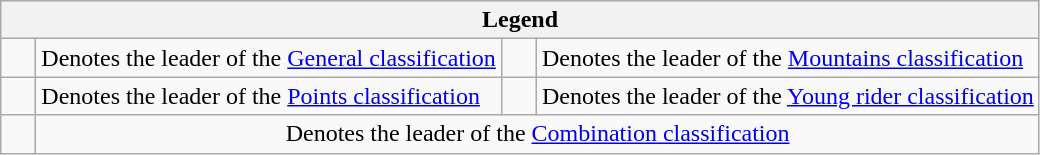<table class="wikitable">
<tr>
<th colspan=4>Legend</th>
</tr>
<tr>
<td>    </td>
<td>Denotes the leader of the <a href='#'>General classification</a></td>
<td>    </td>
<td>Denotes the leader of the <a href='#'>Mountains classification</a></td>
</tr>
<tr>
<td>    </td>
<td>Denotes the leader of the <a href='#'>Points classification</a></td>
<td>    </td>
<td>Denotes the leader of the <a href='#'>Young rider classification</a></td>
</tr>
<tr>
<td style="text-align:center;">    </td>
<td colspan="3" style="text-align:center;">Denotes the leader of the <a href='#'>Combination classification</a></td>
</tr>
</table>
